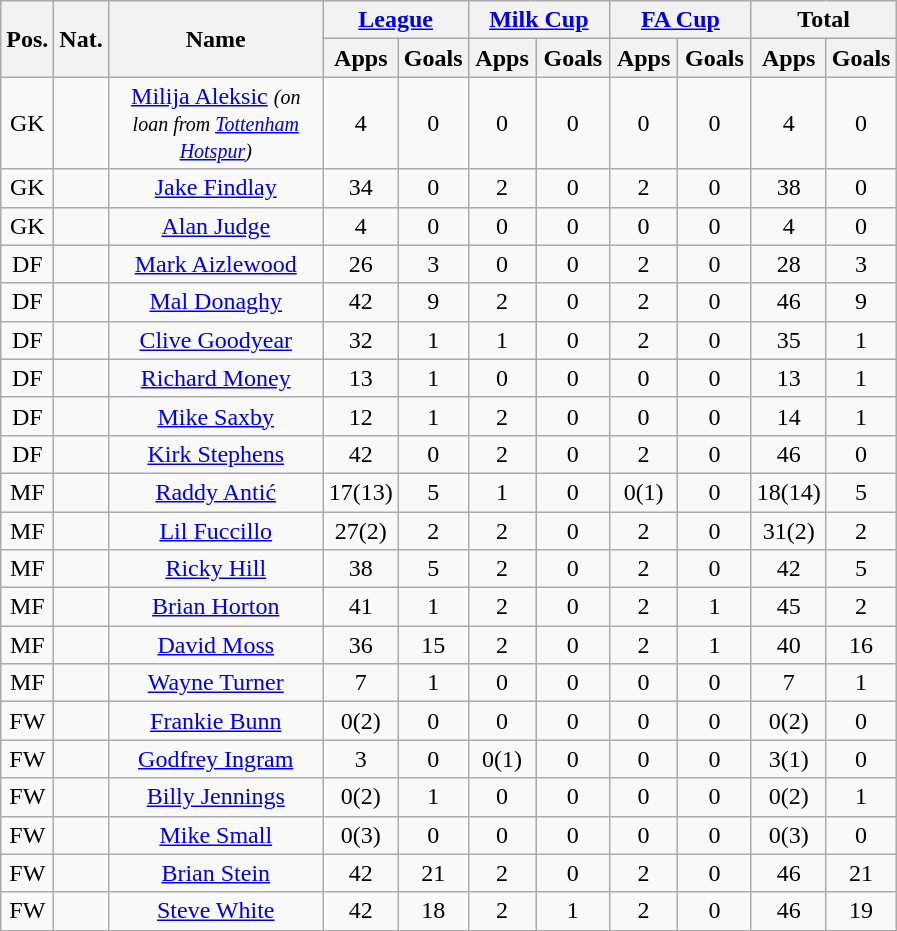<table class="wikitable plainrowheaders" style="text-align:center">
<tr>
<th rowspan="2">Pos.</th>
<th rowspan="2">Nat.</th>
<th rowspan="2" width="136">Name</th>
<th colspan="2" width="87"><a href='#'>League</a></th>
<th colspan="2" width="87"><a href='#'>Milk Cup</a></th>
<th colspan="2" width="87"><a href='#'>FA Cup</a></th>
<th colspan="2" width="87">Total</th>
</tr>
<tr>
<th>Apps</th>
<th>Goals</th>
<th>Apps</th>
<th>Goals</th>
<th>Apps</th>
<th>Goals</th>
<th>Apps</th>
<th>Goals</th>
</tr>
<tr>
<td>GK</td>
<td></td>
<td><a href='#'>Milija Aleksic</a> <em><small>(on loan from <a href='#'>Tottenham Hotspur</a>)</small></em></td>
<td>4</td>
<td>0</td>
<td>0</td>
<td>0</td>
<td>0</td>
<td>0</td>
<td>4</td>
<td>0</td>
</tr>
<tr>
<td>GK</td>
<td></td>
<td><a href='#'>Jake Findlay</a></td>
<td>34</td>
<td>0</td>
<td>2</td>
<td>0</td>
<td>2</td>
<td>0</td>
<td>38</td>
<td>0</td>
</tr>
<tr>
<td>GK</td>
<td></td>
<td><a href='#'>Alan Judge</a></td>
<td>4</td>
<td>0</td>
<td>0</td>
<td>0</td>
<td>0</td>
<td>0</td>
<td>4</td>
<td>0</td>
</tr>
<tr>
<td>DF</td>
<td></td>
<td><a href='#'>Mark Aizlewood</a></td>
<td>26</td>
<td>3</td>
<td>0</td>
<td>0</td>
<td>2</td>
<td>0</td>
<td>28</td>
<td>3</td>
</tr>
<tr>
<td>DF</td>
<td></td>
<td><a href='#'>Mal Donaghy</a></td>
<td>42</td>
<td>9</td>
<td>2</td>
<td>0</td>
<td>2</td>
<td>0</td>
<td>46</td>
<td>9</td>
</tr>
<tr>
<td>DF</td>
<td></td>
<td><a href='#'>Clive Goodyear</a></td>
<td>32</td>
<td>1</td>
<td>1</td>
<td>0</td>
<td>2</td>
<td>0</td>
<td>35</td>
<td>1</td>
</tr>
<tr>
<td>DF</td>
<td></td>
<td><a href='#'>Richard Money</a></td>
<td>13</td>
<td>1</td>
<td>0</td>
<td>0</td>
<td>0</td>
<td>0</td>
<td>13</td>
<td>1</td>
</tr>
<tr>
<td>DF</td>
<td></td>
<td><a href='#'>Mike Saxby</a></td>
<td>12</td>
<td>1</td>
<td>2</td>
<td>0</td>
<td>0</td>
<td>0</td>
<td>14</td>
<td>1</td>
</tr>
<tr>
<td>DF</td>
<td></td>
<td><a href='#'>Kirk Stephens</a></td>
<td>42</td>
<td>0</td>
<td>2</td>
<td>0</td>
<td>2</td>
<td>0</td>
<td>46</td>
<td>0</td>
</tr>
<tr>
<td>MF</td>
<td></td>
<td><a href='#'>Raddy Antić</a></td>
<td>17(13)</td>
<td>5</td>
<td>1</td>
<td>0</td>
<td>0(1)</td>
<td>0</td>
<td>18(14)</td>
<td>5</td>
</tr>
<tr>
<td>MF</td>
<td></td>
<td><a href='#'>Lil Fuccillo</a></td>
<td>27(2)</td>
<td>2</td>
<td>2</td>
<td>0</td>
<td>2</td>
<td>0</td>
<td>31(2)</td>
<td>2</td>
</tr>
<tr>
<td>MF</td>
<td></td>
<td><a href='#'>Ricky Hill</a></td>
<td>38</td>
<td>5</td>
<td>2</td>
<td>0</td>
<td>2</td>
<td>0</td>
<td>42</td>
<td>5</td>
</tr>
<tr>
<td>MF</td>
<td></td>
<td><a href='#'>Brian Horton</a></td>
<td>41</td>
<td>1</td>
<td>2</td>
<td>0</td>
<td>2</td>
<td>1</td>
<td>45</td>
<td>2</td>
</tr>
<tr>
<td>MF</td>
<td></td>
<td><a href='#'>David Moss</a></td>
<td>36</td>
<td>15</td>
<td>2</td>
<td>0</td>
<td>2</td>
<td>1</td>
<td>40</td>
<td>16</td>
</tr>
<tr>
<td>MF</td>
<td></td>
<td><a href='#'>Wayne Turner</a></td>
<td>7</td>
<td>1</td>
<td>0</td>
<td>0</td>
<td>0</td>
<td>0</td>
<td>7</td>
<td>1</td>
</tr>
<tr>
<td>FW</td>
<td></td>
<td><a href='#'>Frankie Bunn</a></td>
<td>0(2)</td>
<td>0</td>
<td>0</td>
<td>0</td>
<td>0</td>
<td>0</td>
<td>0(2)</td>
<td>0</td>
</tr>
<tr>
<td>FW</td>
<td></td>
<td><a href='#'>Godfrey Ingram</a></td>
<td>3</td>
<td>0</td>
<td>0(1)</td>
<td>0</td>
<td>0</td>
<td>0</td>
<td>3(1)</td>
<td>0</td>
</tr>
<tr>
<td>FW</td>
<td></td>
<td><a href='#'>Billy Jennings</a></td>
<td>0(2)</td>
<td>1</td>
<td>0</td>
<td>0</td>
<td>0</td>
<td>0</td>
<td>0(2)</td>
<td>1</td>
</tr>
<tr>
<td>FW</td>
<td></td>
<td><a href='#'>Mike Small</a></td>
<td>0(3)</td>
<td>0</td>
<td>0</td>
<td>0</td>
<td>0</td>
<td>0</td>
<td>0(3)</td>
<td>0</td>
</tr>
<tr>
<td>FW</td>
<td></td>
<td><a href='#'>Brian Stein</a></td>
<td>42</td>
<td>21</td>
<td>2</td>
<td>0</td>
<td>2</td>
<td>0</td>
<td>46</td>
<td>21</td>
</tr>
<tr>
<td>FW</td>
<td></td>
<td><a href='#'>Steve White</a></td>
<td>42</td>
<td>18</td>
<td>2</td>
<td>1</td>
<td>2</td>
<td>0</td>
<td>46</td>
<td>19</td>
</tr>
<tr>
</tr>
</table>
